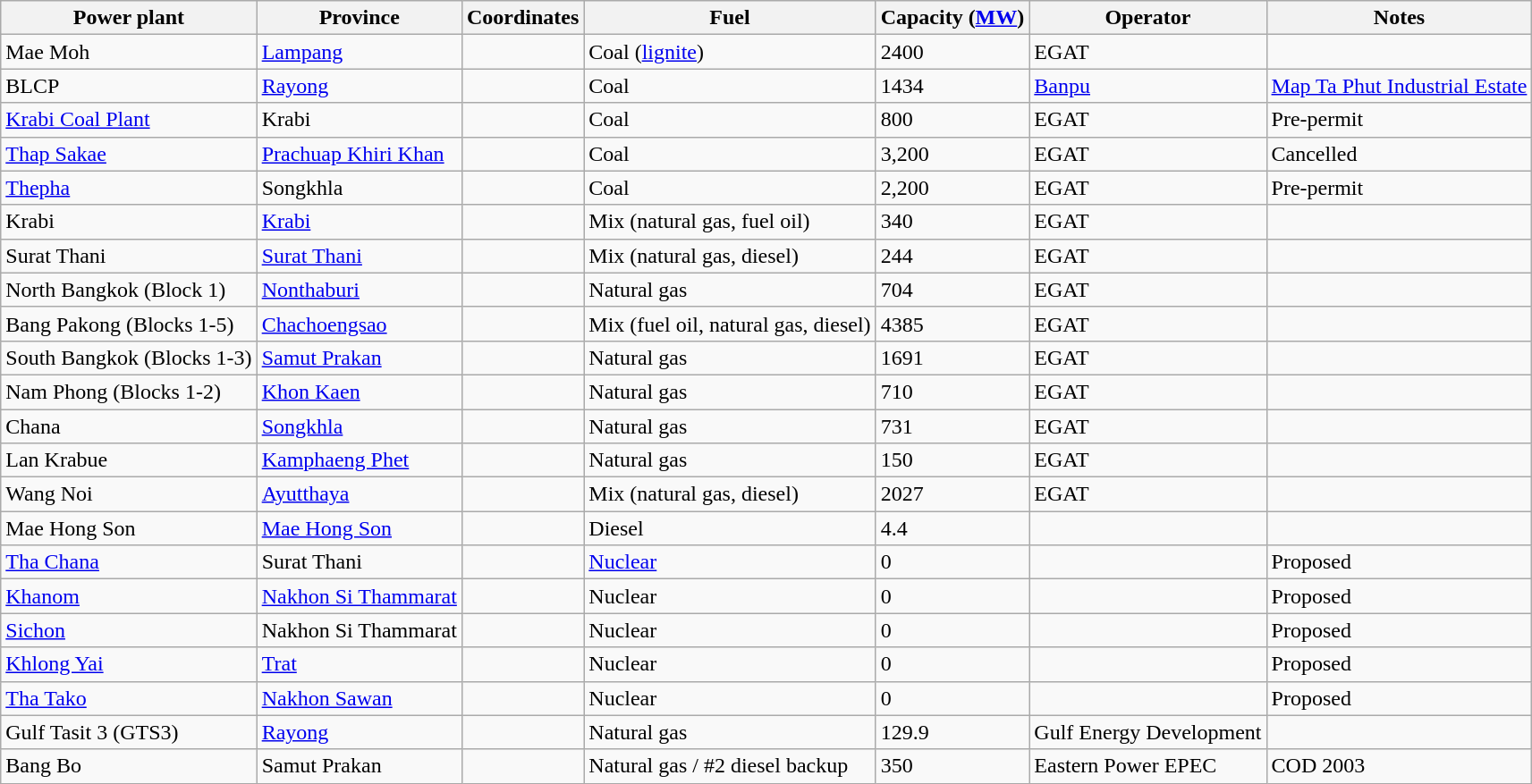<table class="wikitable sortable">
<tr>
<th>Power plant</th>
<th>Province</th>
<th>Coordinates</th>
<th>Fuel</th>
<th>Capacity (<a href='#'>MW</a>)</th>
<th>Operator</th>
<th>Notes</th>
</tr>
<tr>
<td>Mae Moh</td>
<td><a href='#'>Lampang</a></td>
<td></td>
<td>Coal (<a href='#'>lignite</a>)</td>
<td>2400</td>
<td>EGAT</td>
<td></td>
</tr>
<tr>
<td>BLCP</td>
<td><a href='#'>Rayong</a></td>
<td></td>
<td>Coal</td>
<td>1434</td>
<td><a href='#'>Banpu</a></td>
<td><a href='#'>Map Ta Phut Industrial Estate</a></td>
</tr>
<tr>
<td><a href='#'>Krabi Coal Plant</a></td>
<td>Krabi</td>
<td></td>
<td>Coal</td>
<td>800</td>
<td>EGAT</td>
<td>Pre-permit</td>
</tr>
<tr>
<td><a href='#'>Thap Sakae</a></td>
<td><a href='#'>Prachuap Khiri Khan</a></td>
<td></td>
<td>Coal</td>
<td>3,200</td>
<td>EGAT</td>
<td>Cancelled</td>
</tr>
<tr>
<td><a href='#'>Thepha</a></td>
<td>Songkhla</td>
<td></td>
<td>Coal</td>
<td>2,200</td>
<td>EGAT</td>
<td>Pre-permit</td>
</tr>
<tr>
<td>Krabi</td>
<td><a href='#'>Krabi</a></td>
<td></td>
<td>Mix (natural gas, fuel oil)</td>
<td>340</td>
<td>EGAT</td>
<td></td>
</tr>
<tr>
<td>Surat Thani</td>
<td><a href='#'>Surat Thani</a></td>
<td></td>
<td>Mix (natural gas, diesel)</td>
<td>244</td>
<td>EGAT</td>
<td></td>
</tr>
<tr>
<td>North Bangkok (Block 1)</td>
<td><a href='#'>Nonthaburi</a></td>
<td></td>
<td>Natural gas</td>
<td>704</td>
<td>EGAT</td>
<td></td>
</tr>
<tr>
<td>Bang Pakong (Blocks 1-5)</td>
<td><a href='#'>Chachoengsao</a></td>
<td></td>
<td>Mix (fuel oil, natural gas, diesel)</td>
<td>4385</td>
<td>EGAT</td>
<td></td>
</tr>
<tr>
<td>South Bangkok (Blocks 1-3)</td>
<td><a href='#'>Samut Prakan</a></td>
<td></td>
<td>Natural gas</td>
<td>1691</td>
<td>EGAT</td>
<td></td>
</tr>
<tr>
<td>Nam Phong (Blocks 1-2)</td>
<td><a href='#'>Khon Kaen</a></td>
<td></td>
<td>Natural gas</td>
<td>710</td>
<td>EGAT</td>
<td></td>
</tr>
<tr>
<td>Chana</td>
<td><a href='#'>Songkhla</a></td>
<td></td>
<td>Natural gas</td>
<td>731</td>
<td>EGAT</td>
<td></td>
</tr>
<tr>
<td>Lan Krabue</td>
<td><a href='#'>Kamphaeng Phet</a></td>
<td></td>
<td>Natural gas</td>
<td>150</td>
<td>EGAT</td>
<td></td>
</tr>
<tr>
<td>Wang Noi</td>
<td><a href='#'>Ayutthaya</a></td>
<td></td>
<td>Mix (natural gas, diesel)</td>
<td>2027</td>
<td>EGAT</td>
<td></td>
</tr>
<tr>
<td>Mae Hong Son</td>
<td><a href='#'>Mae Hong Son</a></td>
<td></td>
<td>Diesel</td>
<td>4.4</td>
<td></td>
<td></td>
</tr>
<tr>
<td><a href='#'>Tha Chana</a></td>
<td>Surat Thani</td>
<td></td>
<td><a href='#'>Nuclear</a></td>
<td>0</td>
<td></td>
<td>Proposed</td>
</tr>
<tr>
<td><a href='#'>Khanom</a></td>
<td><a href='#'>Nakhon Si Thammarat</a></td>
<td></td>
<td>Nuclear</td>
<td>0</td>
<td></td>
<td>Proposed</td>
</tr>
<tr>
<td><a href='#'>Sichon</a></td>
<td>Nakhon Si Thammarat</td>
<td></td>
<td>Nuclear</td>
<td>0</td>
<td></td>
<td>Proposed</td>
</tr>
<tr>
<td><a href='#'>Khlong Yai</a></td>
<td><a href='#'>Trat</a></td>
<td></td>
<td>Nuclear</td>
<td>0</td>
<td></td>
<td>Proposed</td>
</tr>
<tr>
<td><a href='#'>Tha Tako</a></td>
<td><a href='#'>Nakhon Sawan</a></td>
<td></td>
<td>Nuclear</td>
<td>0</td>
<td></td>
<td>Proposed</td>
</tr>
<tr>
<td>Gulf Tasit 3 (GTS3)</td>
<td><a href='#'>Rayong</a></td>
<td></td>
<td>Natural gas</td>
<td>129.9</td>
<td>Gulf Energy Development</td>
<td></td>
</tr>
<tr>
<td>Bang Bo</td>
<td>Samut Prakan</td>
<td></td>
<td>Natural gas / #2 diesel backup</td>
<td>350</td>
<td>Eastern Power EPEC</td>
<td>COD 2003</td>
</tr>
</table>
